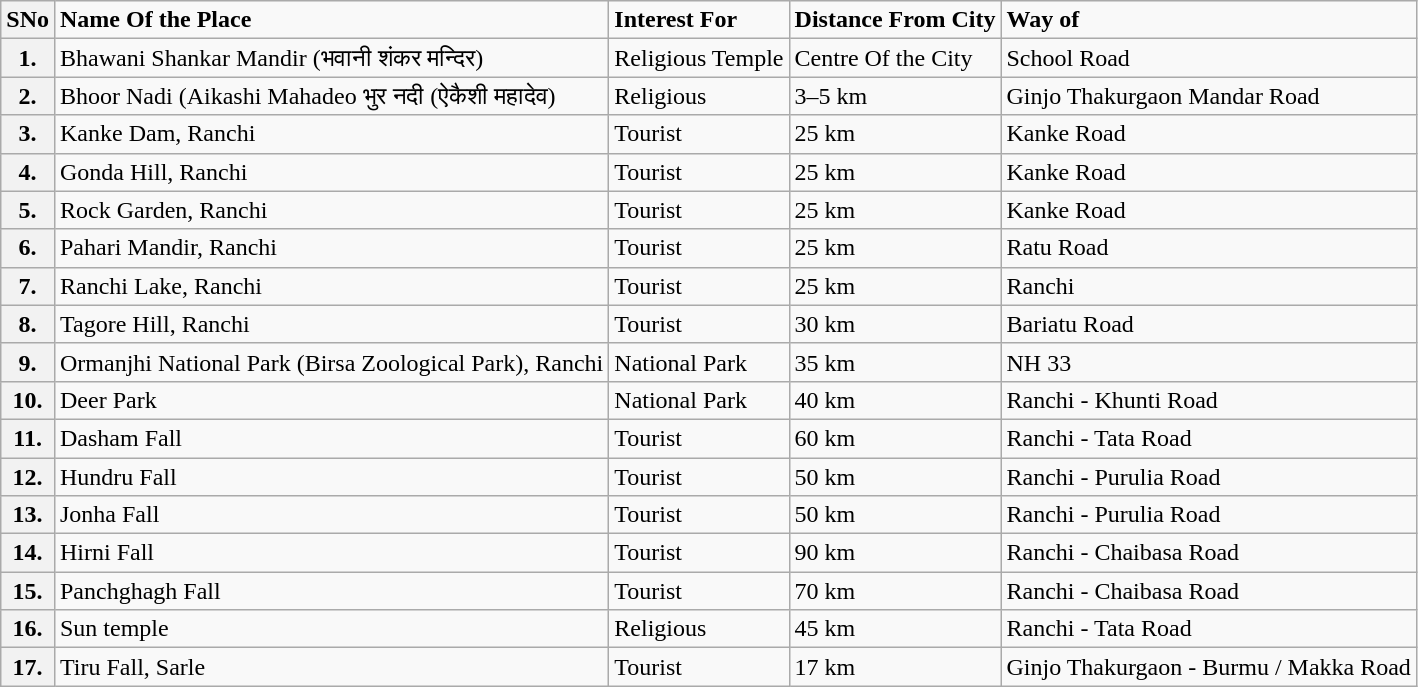<table class="wikitable" border="1">
<tr>
<th><strong>SNo</strong></th>
<td><strong>Name Of the Place</strong></td>
<td><strong>Interest For</strong></td>
<td><strong>Distance From City</strong></td>
<td><strong>Way of</strong></td>
</tr>
<tr>
<th><strong>1.</strong></th>
<td>Bhawani Shankar Mandir (भवानी शंकर मन्दिर)</td>
<td>Religious Temple</td>
<td>Centre Of the City</td>
<td>School Road</td>
</tr>
<tr>
<th><strong>2.</strong></th>
<td>Bhoor Nadi (Aikashi Mahadeo भुर नदी (ऐकैशी महादेव)</td>
<td>Religious</td>
<td>3–5 km</td>
<td>Ginjo Thakurgaon Mandar Road</td>
</tr>
<tr>
<th><strong>3.</strong></th>
<td>Kanke Dam, Ranchi</td>
<td>Tourist</td>
<td>25 km</td>
<td>Kanke Road</td>
</tr>
<tr>
<th><strong>4.</strong></th>
<td>Gonda Hill, Ranchi</td>
<td>Tourist</td>
<td>25 km</td>
<td>Kanke Road</td>
</tr>
<tr>
<th><strong>5.</strong></th>
<td>Rock Garden, Ranchi</td>
<td>Tourist</td>
<td>25 km</td>
<td>Kanke Road</td>
</tr>
<tr>
<th><strong>6.</strong></th>
<td>Pahari Mandir, Ranchi</td>
<td>Tourist</td>
<td>25 km</td>
<td>Ratu Road</td>
</tr>
<tr>
<th><strong>7.</strong></th>
<td>Ranchi Lake, Ranchi</td>
<td>Tourist</td>
<td>25 km</td>
<td>Ranchi</td>
</tr>
<tr>
<th><strong>8.</strong></th>
<td>Tagore Hill, Ranchi</td>
<td>Tourist</td>
<td>30 km</td>
<td>Bariatu Road</td>
</tr>
<tr>
<th><strong>9.</strong></th>
<td>Ormanjhi National Park (Birsa Zoological Park), Ranchi</td>
<td>National Park</td>
<td>35 km</td>
<td>NH 33</td>
</tr>
<tr>
<th><strong>10.</strong></th>
<td>Deer Park</td>
<td>National Park</td>
<td>40 km</td>
<td>Ranchi - Khunti Road</td>
</tr>
<tr>
<th><strong>11.</strong></th>
<td>Dasham Fall</td>
<td>Tourist</td>
<td>60 km</td>
<td>Ranchi - Tata Road</td>
</tr>
<tr>
<th><strong>12.</strong></th>
<td>Hundru Fall</td>
<td>Tourist</td>
<td>50 km</td>
<td>Ranchi - Purulia Road</td>
</tr>
<tr>
<th><strong>13.</strong></th>
<td>Jonha  Fall</td>
<td>Tourist</td>
<td>50 km</td>
<td>Ranchi - Purulia Road</td>
</tr>
<tr>
<th><strong>14.</strong></th>
<td>Hirni Fall</td>
<td>Tourist</td>
<td>90 km</td>
<td>Ranchi - Chaibasa Road</td>
</tr>
<tr>
<th><strong>15.</strong></th>
<td>Panchghagh Fall</td>
<td>Tourist</td>
<td>70 km</td>
<td>Ranchi - Chaibasa Road</td>
</tr>
<tr>
<th><strong>16.</strong></th>
<td>Sun temple</td>
<td>Religious</td>
<td>45 km</td>
<td>Ranchi - Tata Road</td>
</tr>
<tr>
<th><strong>17.</strong></th>
<td>Tiru Fall, Sarle</td>
<td>Tourist</td>
<td>17 km</td>
<td>Ginjo Thakurgaon - Burmu / Makka Road</td>
</tr>
</table>
